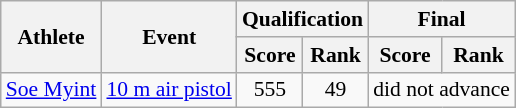<table class="wikitable" style="font-size:90%">
<tr>
<th rowspan="2">Athlete</th>
<th rowspan="2">Event</th>
<th colspan="2">Qualification</th>
<th colspan="2">Final</th>
</tr>
<tr>
<th>Score</th>
<th>Rank</th>
<th>Score</th>
<th>Rank</th>
</tr>
<tr>
<td><a href='#'>Soe Myint</a></td>
<td><a href='#'>10 m air pistol</a></td>
<td align="center">555</td>
<td align="center">49</td>
<td colspan="2"  align="center">did not advance</td>
</tr>
</table>
